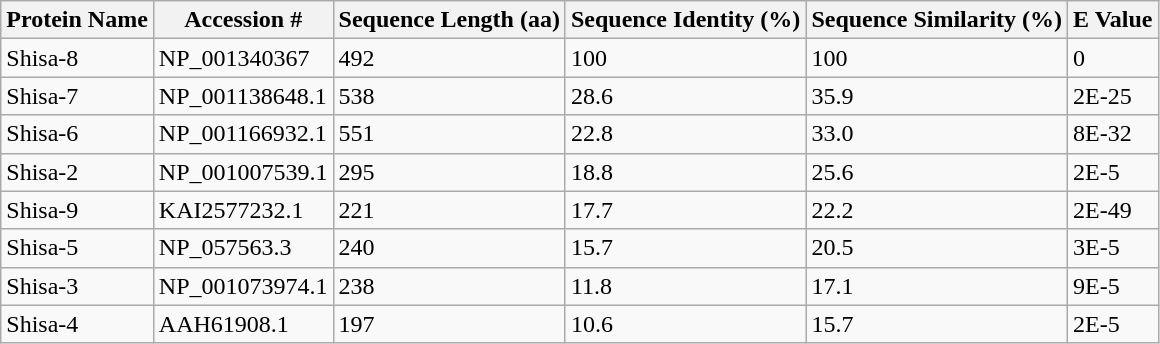<table class="wikitable">
<tr>
<th>Protein Name</th>
<th>Accession #</th>
<th>Sequence Length (aa)</th>
<th>Sequence Identity (%)</th>
<th>Sequence Similarity (%)</th>
<th>E Value</th>
</tr>
<tr>
<td>Shisa-8</td>
<td>NP_001340367</td>
<td>492</td>
<td>100</td>
<td>100</td>
<td>0</td>
</tr>
<tr>
<td>Shisa-7</td>
<td>NP_001138648.1</td>
<td>538</td>
<td>28.6</td>
<td>35.9</td>
<td>2E-25</td>
</tr>
<tr>
<td>Shisa-6</td>
<td>NP_001166932.1</td>
<td>551</td>
<td>22.8</td>
<td>33.0</td>
<td>8E-32</td>
</tr>
<tr>
<td>Shisa-2</td>
<td>NP_001007539.1</td>
<td>295</td>
<td>18.8</td>
<td>25.6</td>
<td>2E-5</td>
</tr>
<tr>
<td>Shisa-9</td>
<td>KAI2577232.1</td>
<td>221</td>
<td>17.7</td>
<td>22.2</td>
<td>2E-49</td>
</tr>
<tr>
<td>Shisa-5</td>
<td>NP_057563.3</td>
<td>240</td>
<td>15.7</td>
<td>20.5</td>
<td>3E-5</td>
</tr>
<tr>
<td>Shisa-3</td>
<td>NP_001073974.1</td>
<td>238</td>
<td>11.8</td>
<td>17.1</td>
<td>9E-5</td>
</tr>
<tr>
<td>Shisa-4</td>
<td>AAH61908.1</td>
<td>197</td>
<td>10.6</td>
<td>15.7</td>
<td>2E-5</td>
</tr>
</table>
